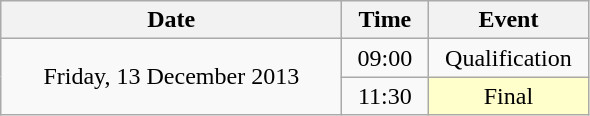<table class = "wikitable" style="text-align:center;">
<tr>
<th width=220>Date</th>
<th width=50>Time</th>
<th width=100>Event</th>
</tr>
<tr>
<td rowspan=2>Friday, 13 December 2013</td>
<td>09:00</td>
<td>Qualification</td>
</tr>
<tr>
<td>11:30</td>
<td bgcolor=ffffcc>Final</td>
</tr>
</table>
